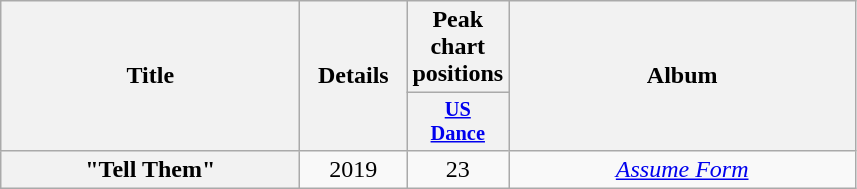<table class="wikitable plainrowheaders" style="text-align:center;" border="1">
<tr>
<th scope="col" rowspan="2" style="width:12em;">Title</th>
<th scope="col" rowspan="2" style="width:4em;">Details</th>
<th scope="col" colspan="1">Peak chart positions</th>
<th scope="col" rowspan="2" style="width:14em;">Album</th>
</tr>
<tr>
<th scope="col" style="width:3em;font-size:85%;"><a href='#'>US<br>Dance</a><br></th>
</tr>
<tr>
<th scope="row">"Tell Them"<br></th>
<td>2019</td>
<td>23</td>
<td><em><a href='#'>Assume Form</a></em></td>
</tr>
</table>
